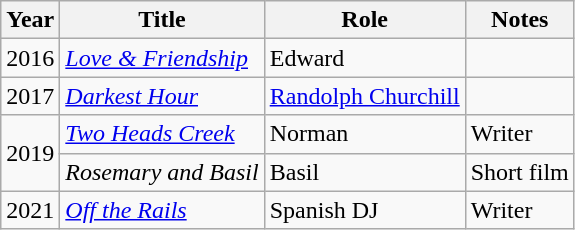<table class="wikitable sortable">
<tr>
<th>Year</th>
<th>Title</th>
<th>Role</th>
<th class="unsortable">Notes</th>
</tr>
<tr>
<td>2016</td>
<td><em><a href='#'>Love & Friendship</a></em></td>
<td>Edward</td>
<td></td>
</tr>
<tr>
<td>2017</td>
<td><em><a href='#'>Darkest Hour</a></em></td>
<td><a href='#'>Randolph Churchill</a></td>
<td></td>
</tr>
<tr>
<td rowspan="2">2019</td>
<td><em><a href='#'>Two Heads Creek</a></em></td>
<td>Norman</td>
<td>Writer</td>
</tr>
<tr>
<td><em>Rosemary and Basil</em></td>
<td>Basil</td>
<td>Short film</td>
</tr>
<tr>
<td>2021</td>
<td><em><a href='#'>Off the Rails</a></em></td>
<td>Spanish DJ</td>
<td>Writer</td>
</tr>
</table>
